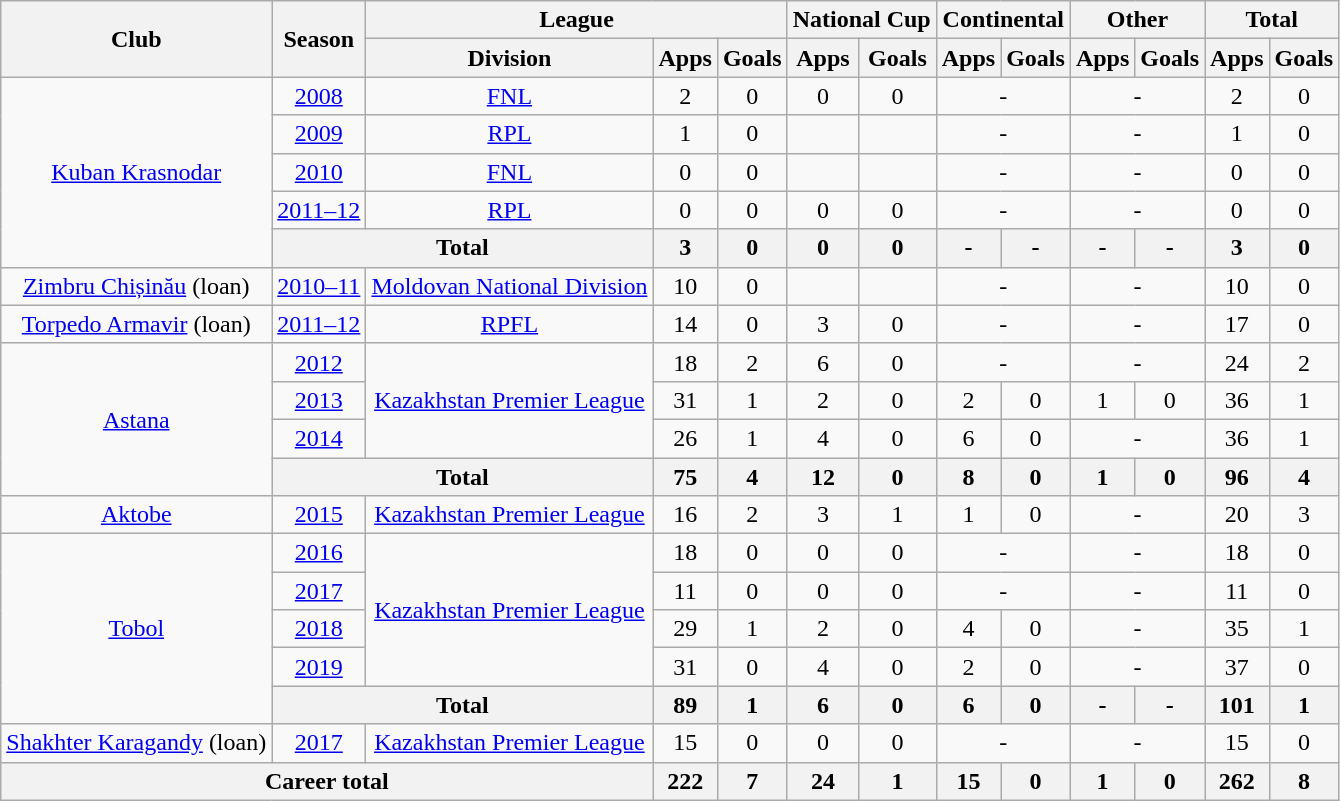<table class="wikitable" style="text-align: center;">
<tr>
<th rowspan="2">Club</th>
<th rowspan="2">Season</th>
<th colspan="3">League</th>
<th colspan="2">National Cup</th>
<th colspan="2">Continental</th>
<th colspan="2">Other</th>
<th colspan="2">Total</th>
</tr>
<tr>
<th>Division</th>
<th>Apps</th>
<th>Goals</th>
<th>Apps</th>
<th>Goals</th>
<th>Apps</th>
<th>Goals</th>
<th>Apps</th>
<th>Goals</th>
<th>Apps</th>
<th>Goals</th>
</tr>
<tr>
<td rowspan="5" valign="center"><a href='#'>Kuban Krasnodar</a></td>
<td><a href='#'>2008</a></td>
<td rowspan="1" valign="center"><a href='#'>FNL</a></td>
<td>2</td>
<td>0</td>
<td>0</td>
<td>0</td>
<td colspan="2">-</td>
<td colspan="2">-</td>
<td>2</td>
<td>0</td>
</tr>
<tr>
<td><a href='#'>2009</a></td>
<td rowspan="1" valign="center"><a href='#'>RPL</a></td>
<td>1</td>
<td>0</td>
<td></td>
<td></td>
<td colspan="2">-</td>
<td colspan="2">-</td>
<td>1</td>
<td>0</td>
</tr>
<tr>
<td><a href='#'>2010</a></td>
<td rowspan="1" valign="center"><a href='#'>FNL</a></td>
<td>0</td>
<td>0</td>
<td></td>
<td></td>
<td colspan="2">-</td>
<td colspan="2">-</td>
<td>0</td>
<td>0</td>
</tr>
<tr>
<td><a href='#'>2011–12</a></td>
<td rowspan="1" valign="center"><a href='#'>RPL</a></td>
<td>0</td>
<td>0</td>
<td>0</td>
<td>0</td>
<td colspan="2">-</td>
<td colspan="2">-</td>
<td>0</td>
<td>0</td>
</tr>
<tr>
<th colspan="2">Total</th>
<th>3</th>
<th>0</th>
<th>0</th>
<th>0</th>
<th>-</th>
<th>-</th>
<th>-</th>
<th>-</th>
<th>3</th>
<th>0</th>
</tr>
<tr>
<td rowspan="1" valign="center"><a href='#'>Zimbru Chișinău</a> (loan)</td>
<td><a href='#'>2010–11</a></td>
<td rowspan="1" valign="center"><a href='#'>Moldovan National Division</a></td>
<td>10</td>
<td>0</td>
<td></td>
<td></td>
<td colspan="2">-</td>
<td colspan="2">-</td>
<td>10</td>
<td>0</td>
</tr>
<tr>
<td rowspan="1" valign="center"><a href='#'>Torpedo Armavir</a> (loan)</td>
<td><a href='#'>2011–12</a></td>
<td rowspan="1" valign="center"><a href='#'>RPFL</a></td>
<td>14</td>
<td>0</td>
<td>3</td>
<td>0</td>
<td colspan="2">-</td>
<td colspan="2">-</td>
<td>17</td>
<td>0</td>
</tr>
<tr>
<td rowspan="4" valign="center"><a href='#'>Astana</a></td>
<td><a href='#'>2012</a></td>
<td rowspan="3" valign="center"><a href='#'>Kazakhstan Premier League</a></td>
<td>18</td>
<td>2</td>
<td>6</td>
<td>0</td>
<td colspan="2">-</td>
<td colspan="2">-</td>
<td>24</td>
<td>2</td>
</tr>
<tr>
<td><a href='#'>2013</a></td>
<td>31</td>
<td>1</td>
<td>2</td>
<td>0</td>
<td>2</td>
<td>0</td>
<td>1</td>
<td>0</td>
<td>36</td>
<td>1</td>
</tr>
<tr>
<td><a href='#'>2014</a></td>
<td>26</td>
<td>1</td>
<td>4</td>
<td>0</td>
<td>6</td>
<td>0</td>
<td colspan="2">-</td>
<td>36</td>
<td>1</td>
</tr>
<tr>
<th colspan="2">Total</th>
<th>75</th>
<th>4</th>
<th>12</th>
<th>0</th>
<th>8</th>
<th>0</th>
<th>1</th>
<th>0</th>
<th>96</th>
<th>4</th>
</tr>
<tr>
<td rowspan="1" valign="center"><a href='#'>Aktobe</a></td>
<td><a href='#'>2015</a></td>
<td rowspan="1" valign="center"><a href='#'>Kazakhstan Premier League</a></td>
<td>16</td>
<td>2</td>
<td>3</td>
<td>1</td>
<td>1</td>
<td>0</td>
<td colspan="2">-</td>
<td>20</td>
<td>3</td>
</tr>
<tr>
<td rowspan="5" valign="center"><a href='#'>Tobol</a></td>
<td><a href='#'>2016</a></td>
<td rowspan="4" valign="center"><a href='#'>Kazakhstan Premier League</a></td>
<td>18</td>
<td>0</td>
<td>0</td>
<td>0</td>
<td colspan="2">-</td>
<td colspan="2">-</td>
<td>18</td>
<td>0</td>
</tr>
<tr>
<td><a href='#'>2017</a></td>
<td>11</td>
<td>0</td>
<td>0</td>
<td>0</td>
<td colspan="2">-</td>
<td colspan="2">-</td>
<td>11</td>
<td>0</td>
</tr>
<tr>
<td><a href='#'>2018</a></td>
<td>29</td>
<td>1</td>
<td>2</td>
<td>0</td>
<td>4</td>
<td>0</td>
<td colspan="2">-</td>
<td>35</td>
<td>1</td>
</tr>
<tr>
<td><a href='#'>2019</a></td>
<td>31</td>
<td>0</td>
<td>4</td>
<td>0</td>
<td>2</td>
<td>0</td>
<td colspan="2">-</td>
<td>37</td>
<td>0</td>
</tr>
<tr>
<th colspan="2">Total</th>
<th>89</th>
<th>1</th>
<th>6</th>
<th>0</th>
<th>6</th>
<th>0</th>
<th>-</th>
<th>-</th>
<th>101</th>
<th>1</th>
</tr>
<tr>
<td rowspan="1" valign="center"><a href='#'>Shakhter Karagandy</a> (loan)</td>
<td><a href='#'>2017</a></td>
<td rowspan="1" valign="center"><a href='#'>Kazakhstan Premier League</a></td>
<td>15</td>
<td>0</td>
<td>0</td>
<td>0</td>
<td colspan="2">-</td>
<td colspan="2">-</td>
<td>15</td>
<td>0</td>
</tr>
<tr>
<th colspan="3">Career total</th>
<th>222</th>
<th>7</th>
<th>24</th>
<th>1</th>
<th>15</th>
<th>0</th>
<th>1</th>
<th>0</th>
<th>262</th>
<th>8</th>
</tr>
</table>
